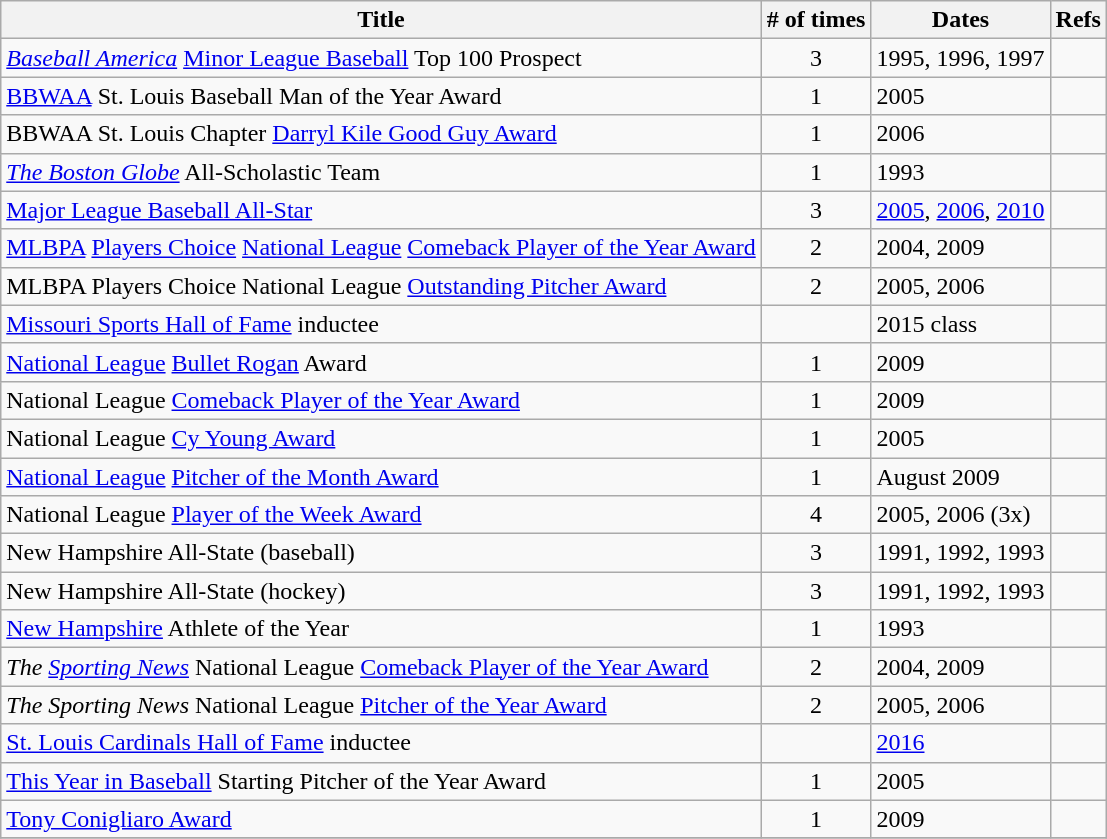<table class="wikitable sortable">
<tr>
<th scope="col">Title</th>
<th scope="col"># of times</th>
<th scope="col">Dates</th>
<th scope="col">Refs</th>
</tr>
<tr>
<td><em><a href='#'>Baseball America</a></em> <a href='#'>Minor League Baseball</a> Top 100 Prospect</td>
<td align="center">3</td>
<td>1995, 1996, 1997</td>
<td></td>
</tr>
<tr>
<td><a href='#'>BBWAA</a> St. Louis Baseball Man of the Year Award</td>
<td align="center">1</td>
<td>2005</td>
<td></td>
</tr>
<tr>
<td>BBWAA St. Louis Chapter <a href='#'>Darryl Kile Good Guy Award</a></td>
<td align="center">1</td>
<td>2006</td>
<td></td>
</tr>
<tr>
<td><em><a href='#'>The Boston Globe</a></em> All-Scholastic Team</td>
<td align="center">1</td>
<td>1993</td>
<td></td>
</tr>
<tr>
<td><a href='#'>Major League Baseball All-Star</a></td>
<td align="center">3</td>
<td><a href='#'>2005</a>, <a href='#'>2006</a>, <a href='#'>2010</a></td>
<td></td>
</tr>
<tr>
<td><a href='#'>MLBPA</a> <a href='#'>Players Choice</a> <a href='#'>National League</a> <a href='#'>Comeback Player of the Year Award</a></td>
<td align="center">2</td>
<td>2004, 2009</td>
<td></td>
</tr>
<tr>
<td>MLBPA Players Choice National League <a href='#'>Outstanding Pitcher Award</a></td>
<td align="center">2</td>
<td>2005, 2006</td>
<td></td>
</tr>
<tr>
<td><a href='#'>Missouri Sports Hall of Fame</a> inductee</td>
<td align="center"></td>
<td>2015 class</td>
<td></td>
</tr>
<tr>
<td><a href='#'>National League</a> <a href='#'>Bullet Rogan</a> Award</td>
<td align="center">1</td>
<td>2009</td>
<td></td>
</tr>
<tr>
<td>National League <a href='#'>Comeback Player of the Year Award</a></td>
<td align="center">1</td>
<td>2009</td>
<td></td>
</tr>
<tr>
<td>National League <a href='#'>Cy Young Award</a></td>
<td align="center">1</td>
<td>2005</td>
<td></td>
</tr>
<tr>
<td><a href='#'>National League</a> <a href='#'>Pitcher of the Month Award</a></td>
<td align="center">1</td>
<td>August 2009</td>
<td></td>
</tr>
<tr>
<td>National League <a href='#'>Player of the Week Award</a></td>
<td align="center">4</td>
<td>2005, 2006 (3x)</td>
<td></td>
</tr>
<tr>
<td>New Hampshire All-State (baseball)</td>
<td align="center">3</td>
<td>1991, 1992, 1993</td>
<td></td>
</tr>
<tr>
<td>New Hampshire All-State (hockey)</td>
<td align="center">3</td>
<td>1991, 1992, 1993</td>
<td></td>
</tr>
<tr>
<td><a href='#'>New Hampshire</a> Athlete of the Year</td>
<td align="center">1</td>
<td>1993</td>
<td></td>
</tr>
<tr>
<td><em>The <a href='#'>Sporting News</a></em> National League <a href='#'>Comeback Player of the Year Award</a></td>
<td align="center">2</td>
<td>2004, 2009</td>
<td></td>
</tr>
<tr>
<td><em>The Sporting News</em> National League <a href='#'>Pitcher of the Year Award</a></td>
<td align="center">2</td>
<td>2005, 2006</td>
<td></td>
</tr>
<tr>
<td><a href='#'>St. Louis Cardinals Hall of Fame</a> inductee</td>
<td align="center"></td>
<td><a href='#'>2016</a></td>
<td></td>
</tr>
<tr>
<td><a href='#'>This Year in Baseball</a> Starting Pitcher of the Year Award</td>
<td align="center">1</td>
<td>2005</td>
<td></td>
</tr>
<tr>
<td><a href='#'>Tony Conigliaro Award</a></td>
<td align="center">1</td>
<td>2009</td>
<td></td>
</tr>
<tr>
</tr>
</table>
